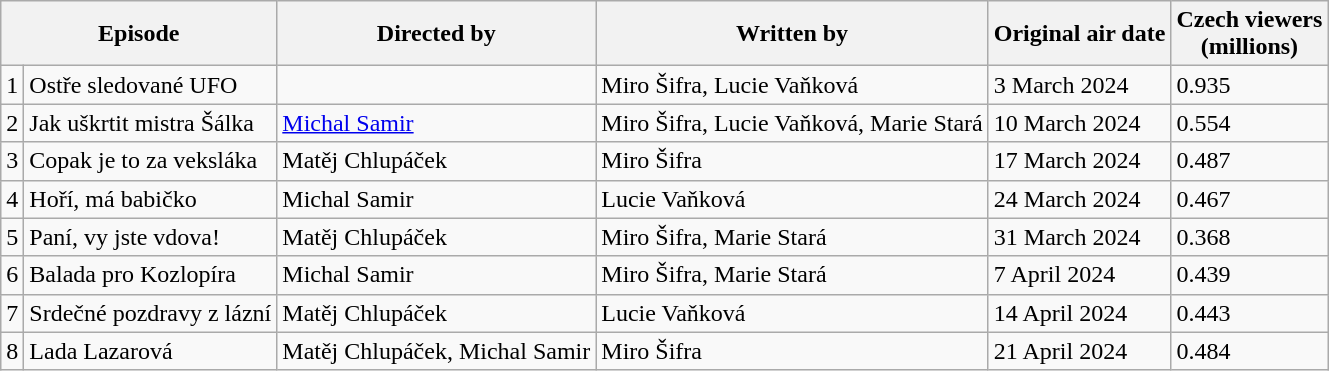<table class="wikitable">
<tr>
<th colspan="2">Episode</th>
<th>Directed by</th>
<th>Written by</th>
<th>Original air date</th>
<th>Czech viewers<br>(millions)</th>
</tr>
<tr>
<td>1</td>
<td>Ostře sledované UFO</td>
<td></td>
<td>Miro Šifra, Lucie Vaňková</td>
<td>3 March 2024</td>
<td>0.935</td>
</tr>
<tr>
<td>2</td>
<td>Jak uškrtit mistra Šálka</td>
<td><a href='#'>Michal Samir</a></td>
<td>Miro Šifra, Lucie Vaňková, Marie Stará</td>
<td>10 March 2024</td>
<td>0.554</td>
</tr>
<tr>
<td>3</td>
<td>Copak je to za veksláka</td>
<td>Matěj Chlupáček</td>
<td>Miro Šifra</td>
<td>17 March 2024</td>
<td>0.487</td>
</tr>
<tr>
<td>4</td>
<td>Hoří, má babičko</td>
<td>Michal Samir</td>
<td>Lucie Vaňková</td>
<td>24 March 2024</td>
<td>0.467</td>
</tr>
<tr>
<td>5</td>
<td>Paní, vy jste vdova!</td>
<td>Matěj Chlupáček</td>
<td>Miro Šifra, Marie Stará</td>
<td>31 March 2024</td>
<td>0.368</td>
</tr>
<tr>
<td>6</td>
<td>Balada pro Kozlopíra</td>
<td>Michal Samir</td>
<td>Miro Šifra, Marie Stará</td>
<td>7 April 2024</td>
<td>0.439</td>
</tr>
<tr>
<td>7</td>
<td>Srdečné pozdravy z lázní</td>
<td>Matěj Chlupáček</td>
<td>Lucie Vaňková</td>
<td>14 April 2024</td>
<td>0.443</td>
</tr>
<tr>
<td>8</td>
<td>Lada Lazarová</td>
<td>Matěj Chlupáček, Michal Samir</td>
<td>Miro Šifra</td>
<td>21 April 2024</td>
<td>0.484</td>
</tr>
</table>
